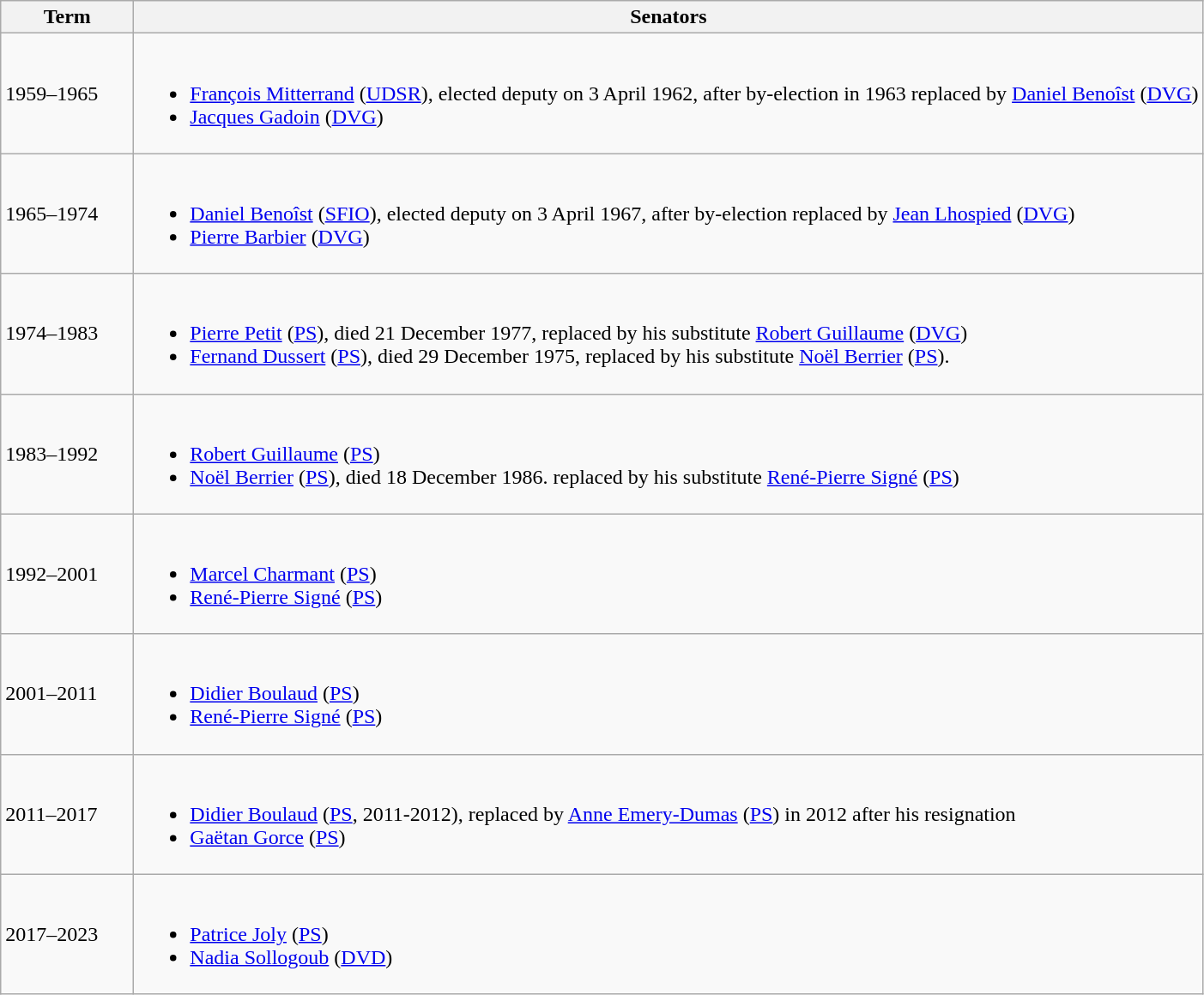<table class=wikitable>
<tr>
<th style="width:6em;">Term</th>
<th>Senators</th>
</tr>
<tr>
<td>1959–1965</td>
<td><br><ul><li><a href='#'>François Mitterrand</a> (<a href='#'>UDSR</a>), elected deputy on 3 April 1962, after by-election in 1963 replaced by <a href='#'>Daniel Benoîst</a> (<a href='#'>DVG</a>)</li><li><a href='#'>Jacques Gadoin</a> (<a href='#'>DVG</a>)</li></ul></td>
</tr>
<tr>
<td>1965–1974</td>
<td><br><ul><li><a href='#'>Daniel Benoîst</a> (<a href='#'>SFIO</a>), elected deputy on 3 April 1967, after by-election replaced by <a href='#'>Jean Lhospied</a> (<a href='#'>DVG</a>)</li><li><a href='#'>Pierre Barbier</a> (<a href='#'>DVG</a>)</li></ul></td>
</tr>
<tr>
<td>1974–1983</td>
<td><br><ul><li><a href='#'>Pierre Petit</a> (<a href='#'>PS</a>), died 21 December 1977, replaced by his substitute <a href='#'>Robert Guillaume</a> (<a href='#'>DVG</a>)</li><li><a href='#'>Fernand Dussert</a> (<a href='#'>PS</a>), died 29 December 1975, replaced by his substitute <a href='#'>Noël Berrier</a> (<a href='#'>PS</a>).</li></ul></td>
</tr>
<tr>
<td>1983–1992</td>
<td><br><ul><li><a href='#'>Robert Guillaume</a> (<a href='#'>PS</a>)</li><li><a href='#'>Noël Berrier</a> (<a href='#'>PS</a>), died 18 December 1986. replaced by his substitute <a href='#'>René-Pierre Signé</a> (<a href='#'>PS</a>)</li></ul></td>
</tr>
<tr>
<td>1992–2001</td>
<td><br><ul><li><a href='#'>Marcel Charmant</a> (<a href='#'>PS</a>)</li><li><a href='#'>René-Pierre Signé</a> (<a href='#'>PS</a>)</li></ul></td>
</tr>
<tr>
<td>2001–2011</td>
<td><br><ul><li><a href='#'>Didier Boulaud</a> (<a href='#'>PS</a>)</li><li><a href='#'>René-Pierre Signé</a> (<a href='#'>PS</a>)</li></ul></td>
</tr>
<tr>
<td>2011–2017</td>
<td><br><ul><li><a href='#'>Didier Boulaud</a> (<a href='#'>PS</a>, 2011-2012), replaced by <a href='#'>Anne Emery-Dumas</a> (<a href='#'>PS</a>) in 2012 after his resignation</li><li><a href='#'>Gaëtan Gorce</a> (<a href='#'>PS</a>)</li></ul></td>
</tr>
<tr>
<td>2017–2023</td>
<td><br><ul><li><a href='#'>Patrice Joly</a> (<a href='#'>PS</a>)</li><li><a href='#'>Nadia Sollogoub</a> (<a href='#'>DVD</a>)</li></ul></td>
</tr>
</table>
